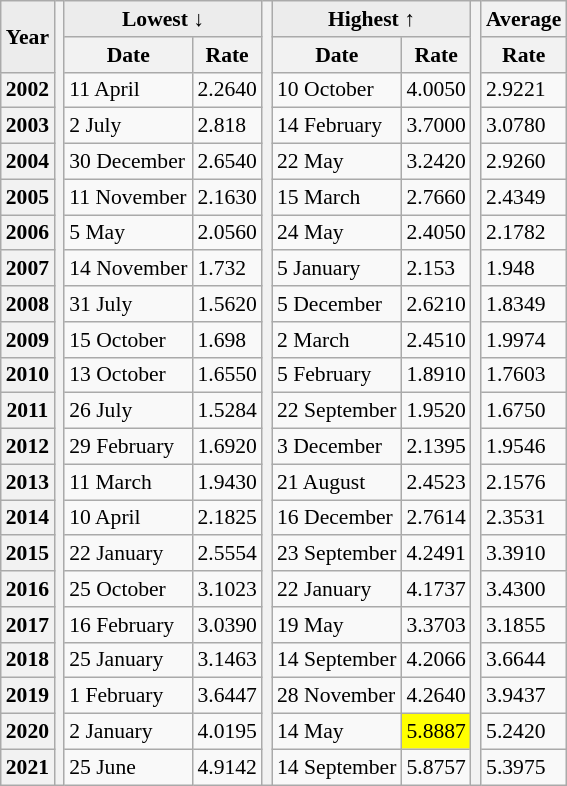<table class="wikitable collapsible" style="font-size: 90%">
<tr>
<th style="background:#ececec;" rowspan="2">Year</th>
<th rowspan=22></th>
<th style="background:#ececec;" colspan="2">Lowest ↓</th>
<th rowspan=22></th>
<th style="background:#ececec;" colspan="2">Highest ↑</th>
<th rowspan=22></th>
<th bgcolor=ececec>Average</th>
</tr>
<tr>
<th bgcolor=ececec>Date</th>
<th bgcolor=ececec>Rate</th>
<th bgcolor=ececec>Date</th>
<th bgcolor=ececec>Rate</th>
<th bgcolor=ececec>Rate</th>
</tr>
<tr>
<th>2002</th>
<td>11 April</td>
<td>2.2640</td>
<td>10 October</td>
<td>4.0050</td>
<td>2.9221</td>
</tr>
<tr>
<th>2003</th>
<td>2 July</td>
<td>2.818</td>
<td>14 February</td>
<td>3.7000</td>
<td>3.0780</td>
</tr>
<tr>
<th>2004</th>
<td>30 December</td>
<td>2.6540</td>
<td>22 May</td>
<td>3.2420</td>
<td>2.9260</td>
</tr>
<tr>
<th>2005</th>
<td>11 November</td>
<td>2.1630</td>
<td>15 March</td>
<td>2.7660</td>
<td>2.4349</td>
</tr>
<tr>
<th>2006</th>
<td>5 May</td>
<td>2.0560</td>
<td>24 May</td>
<td>2.4050</td>
<td>2.1782</td>
</tr>
<tr>
<th>2007</th>
<td>14 November</td>
<td>1.732</td>
<td>5 January</td>
<td>2.153</td>
<td>1.948</td>
</tr>
<tr>
<th>2008</th>
<td>31 July</td>
<td>1.5620</td>
<td>5 December</td>
<td>2.6210</td>
<td>1.8349</td>
</tr>
<tr>
<th>2009</th>
<td>15 October</td>
<td>1.698</td>
<td>2 March</td>
<td>2.4510</td>
<td>1.9974</td>
</tr>
<tr>
<th>2010</th>
<td>13 October</td>
<td>1.6550</td>
<td>5 February</td>
<td>1.8910</td>
<td>1.7603</td>
</tr>
<tr>
<th>2011</th>
<td>26 July</td>
<td>1.5284</td>
<td>22 September</td>
<td>1.9520</td>
<td>1.6750</td>
</tr>
<tr>
<th>2012</th>
<td>29 February</td>
<td>1.6920</td>
<td>3 December</td>
<td>2.1395</td>
<td>1.9546</td>
</tr>
<tr>
<th>2013</th>
<td>11 March</td>
<td>1.9430</td>
<td>21 August</td>
<td>2.4523</td>
<td>2.1576</td>
</tr>
<tr>
<th>2014</th>
<td>10 April</td>
<td>2.1825</td>
<td>16 December</td>
<td>2.7614</td>
<td>2.3531</td>
</tr>
<tr>
<th>2015</th>
<td>22 January</td>
<td>2.5554</td>
<td>23 September</td>
<td>4.2491</td>
<td>3.3910</td>
</tr>
<tr>
<th>2016</th>
<td>25 October</td>
<td>3.1023</td>
<td>22 January</td>
<td>4.1737</td>
<td>3.4300</td>
</tr>
<tr>
<th>2017</th>
<td>16 February</td>
<td>3.0390</td>
<td>19 May</td>
<td>3.3703</td>
<td>3.1855</td>
</tr>
<tr>
<th>2018</th>
<td>25 January</td>
<td>3.1463</td>
<td>14 September</td>
<td>4.2066</td>
<td>3.6644</td>
</tr>
<tr>
<th>2019</th>
<td>1 February</td>
<td>3.6447</td>
<td>28 November</td>
<td>4.2640</td>
<td>3.9437</td>
</tr>
<tr>
<th>2020</th>
<td>2 January</td>
<td>4.0195</td>
<td>14 May</td>
<td style="background:yellow">5.8887</td>
<td>5.2420</td>
</tr>
<tr>
<th>2021</th>
<td>25 June</td>
<td>4.9142</td>
<td>14 September</td>
<td>5.8757</td>
<td>5.3975</td>
</tr>
</table>
